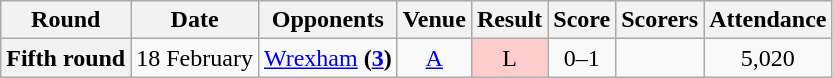<table class="wikitable" style="text-align:center">
<tr>
<th>Round</th>
<th>Date</th>
<th>Opponents</th>
<th>Venue</th>
<th>Result</th>
<th>Score</th>
<th>Scorers</th>
<th>Attendance</th>
</tr>
<tr>
<th>Fifth round</th>
<td>18 February</td>
<td><a href='#'>Wrexham</a> <strong>(<a href='#'>3</a>)</strong></td>
<td><a href='#'>A</a></td>
<td style="background-color:#FFCCCC">L</td>
<td>0–1</td>
<td align="left"></td>
<td>5,020</td>
</tr>
</table>
